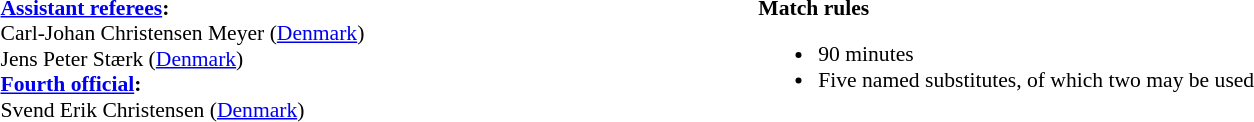<table style="width:100%; font-size:90%">
<tr>
<td><br><strong><a href='#'>Assistant referees</a>:</strong>
<br>Carl-Johan Christensen Meyer (<a href='#'>Denmark</a>)
<br>Jens Peter Stærk (<a href='#'>Denmark</a>)
<br><strong><a href='#'>Fourth official</a>:</strong>
<br>Svend Erik Christensen (<a href='#'>Denmark</a>)</td>
<td style="width:60%; vertical-align:top;"><br><strong>Match rules</strong><ul><li>90 minutes</li><li>Five named substitutes, of which two may be used</li></ul></td>
</tr>
</table>
